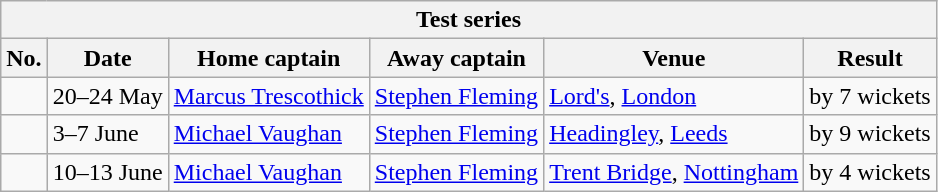<table class="wikitable">
<tr>
<th colspan="6">Test series</th>
</tr>
<tr>
<th>No.</th>
<th>Date</th>
<th>Home captain</th>
<th>Away captain</th>
<th>Venue</th>
<th>Result</th>
</tr>
<tr>
<td></td>
<td>20–24 May</td>
<td><a href='#'>Marcus Trescothick</a></td>
<td><a href='#'>Stephen Fleming</a></td>
<td><a href='#'>Lord's</a>, <a href='#'>London</a></td>
<td> by 7 wickets</td>
</tr>
<tr>
<td></td>
<td>3–7 June</td>
<td><a href='#'>Michael Vaughan</a></td>
<td><a href='#'>Stephen Fleming</a></td>
<td><a href='#'>Headingley</a>, <a href='#'>Leeds</a></td>
<td> by 9 wickets</td>
</tr>
<tr>
<td></td>
<td>10–13 June</td>
<td><a href='#'>Michael Vaughan</a></td>
<td><a href='#'>Stephen Fleming</a></td>
<td><a href='#'>Trent Bridge</a>, <a href='#'>Nottingham</a></td>
<td> by 4 wickets</td>
</tr>
</table>
